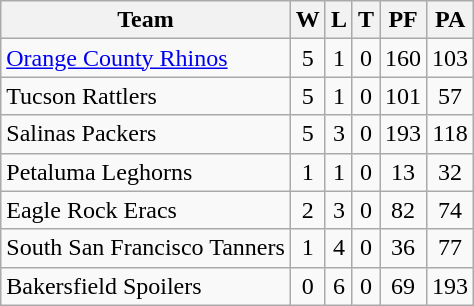<table class="wikitable">
<tr>
<th>Team</th>
<th>W</th>
<th>L</th>
<th>T</th>
<th>PF</th>
<th>PA</th>
</tr>
<tr align="center">
<td align="left"><a href='#'>Orange County Rhinos</a></td>
<td>5</td>
<td>1</td>
<td>0</td>
<td>160</td>
<td>103</td>
</tr>
<tr align="center">
<td align="left">Tucson Rattlers</td>
<td>5</td>
<td>1</td>
<td>0</td>
<td>101</td>
<td>57</td>
</tr>
<tr align="center">
<td align="left">Salinas Packers</td>
<td>5</td>
<td>3</td>
<td>0</td>
<td>193</td>
<td>118</td>
</tr>
<tr align="center">
<td align="left">Petaluma Leghorns</td>
<td>1</td>
<td>1</td>
<td>0</td>
<td>13</td>
<td>32</td>
</tr>
<tr align="center">
<td align="left">Eagle Rock Eracs</td>
<td>2</td>
<td>3</td>
<td>0</td>
<td>82</td>
<td>74</td>
</tr>
<tr align="center">
<td align="left">South San Francisco Tanners</td>
<td>1</td>
<td>4</td>
<td>0</td>
<td>36</td>
<td>77</td>
</tr>
<tr align="center">
<td align="left">Bakersfield Spoilers</td>
<td>0</td>
<td>6</td>
<td>0</td>
<td>69</td>
<td>193</td>
</tr>
</table>
